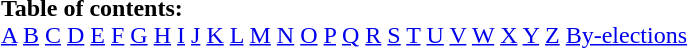<table border="0" id="toc" style="margin: 0 auto;" align=center>
<tr>
<td><strong>Table of contents:</strong><br><a href='#'>A</a> <a href='#'>B</a> <a href='#'>C</a> <a href='#'>D</a> <a href='#'>E</a> <a href='#'>F</a> <a href='#'>G</a> <a href='#'>H</a> <a href='#'>I</a> <a href='#'>J</a> <a href='#'>K</a> <a href='#'>L</a> <a href='#'>M</a> <a href='#'>N</a> <a href='#'>O</a> <a href='#'>P</a> <a href='#'>Q</a> <a href='#'>R</a> <a href='#'>S</a> <a href='#'>T</a> <a href='#'>U</a> <a href='#'>V</a> <a href='#'>W</a> <a href='#'>X</a> <a href='#'>Y</a> <a href='#'>Z</a> <a href='#'>By-elections</a></td>
</tr>
</table>
